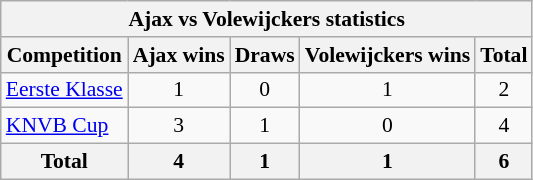<table class="wikitable" style="font-size: 90%">
<tr>
<th colspan="5">Ajax vs Volewijckers statistics</th>
</tr>
<tr>
<th>Competition</th>
<th>Ajax wins</th>
<th>Draws</th>
<th>Volewijckers wins</th>
<th>Total</th>
</tr>
<tr>
<td><a href='#'>Eerste Klasse</a></td>
<td style="text-align: center">1</td>
<td style="text-align: center">0</td>
<td style="text-align: center">1</td>
<td style="text-align: center">2</td>
</tr>
<tr>
<td><a href='#'>KNVB Cup</a></td>
<td style="text-align: center">3</td>
<td style="text-align: center">1</td>
<td style="text-align: center">0</td>
<td style="text-align: center">4</td>
</tr>
<tr>
<th>Total</th>
<th>4</th>
<th>1</th>
<th>1</th>
<th>6</th>
</tr>
</table>
